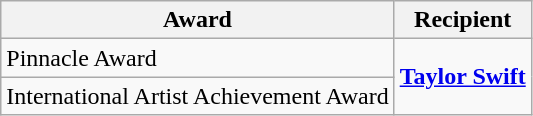<table class="wikitable">
<tr>
<th>Award</th>
<th>Recipient</th>
</tr>
<tr>
<td>Pinnacle Award</td>
<td rowspan="2"><strong><a href='#'>Taylor Swift</a></strong></td>
</tr>
<tr>
<td>International Artist Achievement Award</td>
</tr>
</table>
